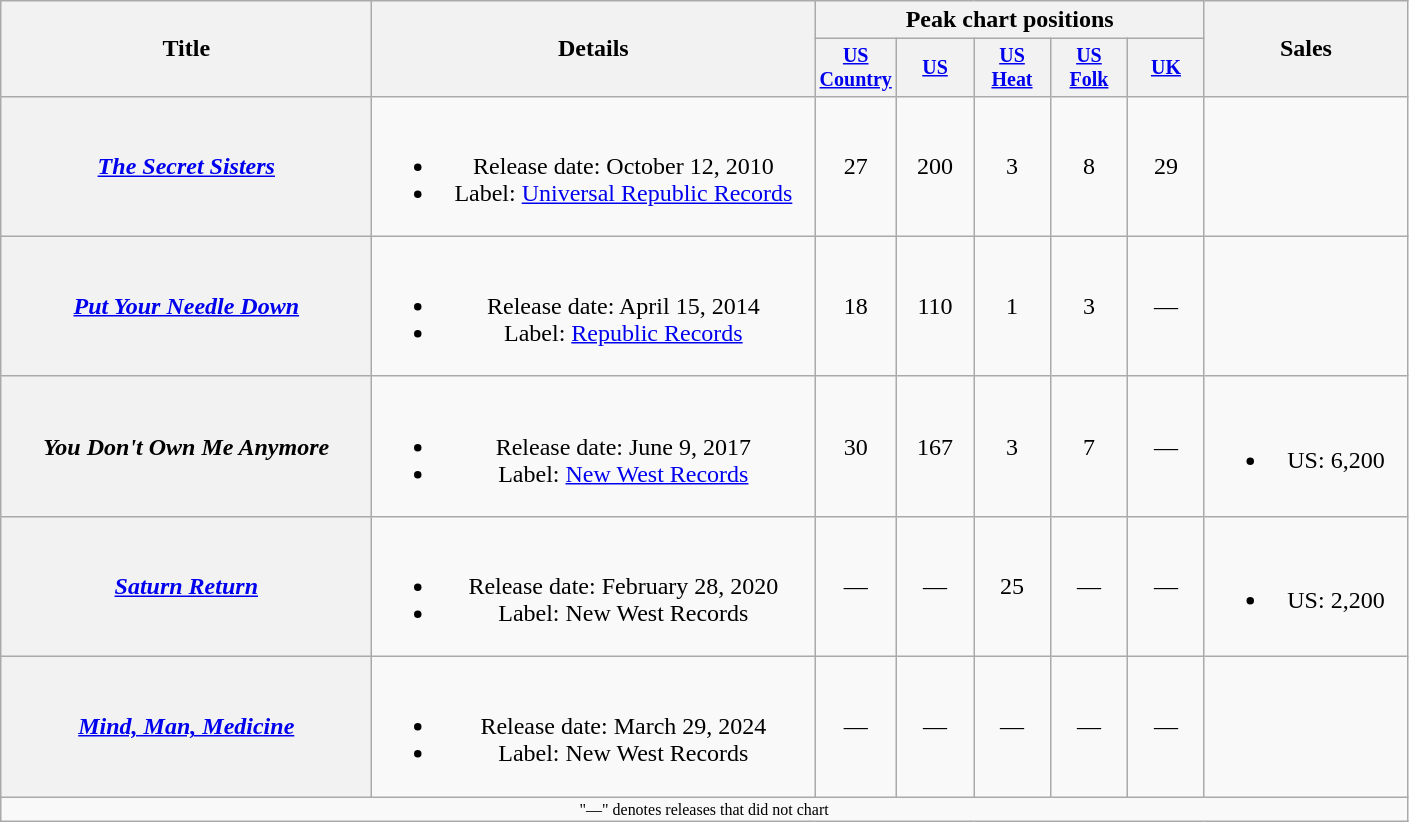<table class="wikitable plainrowheaders" style="text-align:center;">
<tr>
<th rowspan="2" style="width:15em;">Title</th>
<th rowspan="2" style="width:18em;">Details</th>
<th colspan="5">Peak chart positions</th>
<th rowspan="2" style="width:8em;">Sales</th>
</tr>
<tr style="font-size:smaller;">
<th width="45"><a href='#'>US Country</a><br></th>
<th width="45"><a href='#'>US</a><br></th>
<th width="45"><a href='#'>US<br>Heat</a><br></th>
<th width="45"><a href='#'>US<br>Folk</a><br></th>
<th width="45"><a href='#'>UK</a><br></th>
</tr>
<tr>
<th scope="row"><em><a href='#'>The Secret Sisters</a></em></th>
<td><br><ul><li>Release date: October 12, 2010</li><li>Label: <a href='#'>Universal Republic Records</a></li></ul></td>
<td>27</td>
<td>200</td>
<td>3</td>
<td>8</td>
<td>29</td>
<td></td>
</tr>
<tr>
<th scope="row"><em><a href='#'>Put Your Needle Down</a></em></th>
<td><br><ul><li>Release date: April 15, 2014</li><li>Label: <a href='#'>Republic Records</a></li></ul></td>
<td>18</td>
<td>110</td>
<td>1</td>
<td>3</td>
<td>—</td>
<td></td>
</tr>
<tr>
<th scope="row"><em>You Don't Own Me Anymore</em></th>
<td><br><ul><li>Release date: June 9, 2017</li><li>Label: <a href='#'>New West Records</a></li></ul></td>
<td>30</td>
<td>167</td>
<td>3</td>
<td>7</td>
<td>—</td>
<td><br><ul><li>US: 6,200</li></ul></td>
</tr>
<tr>
<th scope="row"><em><a href='#'>Saturn Return</a></em></th>
<td><br><ul><li>Release date: February 28, 2020</li><li>Label: New West Records</li></ul></td>
<td>—</td>
<td>—</td>
<td>25</td>
<td>—</td>
<td>—</td>
<td><br><ul><li>US: 2,200</li></ul></td>
</tr>
<tr>
<th scope="row"><em><a href='#'>Mind, Man, Medicine</a></em></th>
<td><br><ul><li>Release date: March 29, 2024</li><li>Label: New West Records</li></ul></td>
<td>—</td>
<td>—</td>
<td>—</td>
<td>—</td>
<td>—</td>
<td></td>
</tr>
<tr>
<td colspan="9" style="font-size:8pt">"—" denotes releases that did not chart</td>
</tr>
</table>
